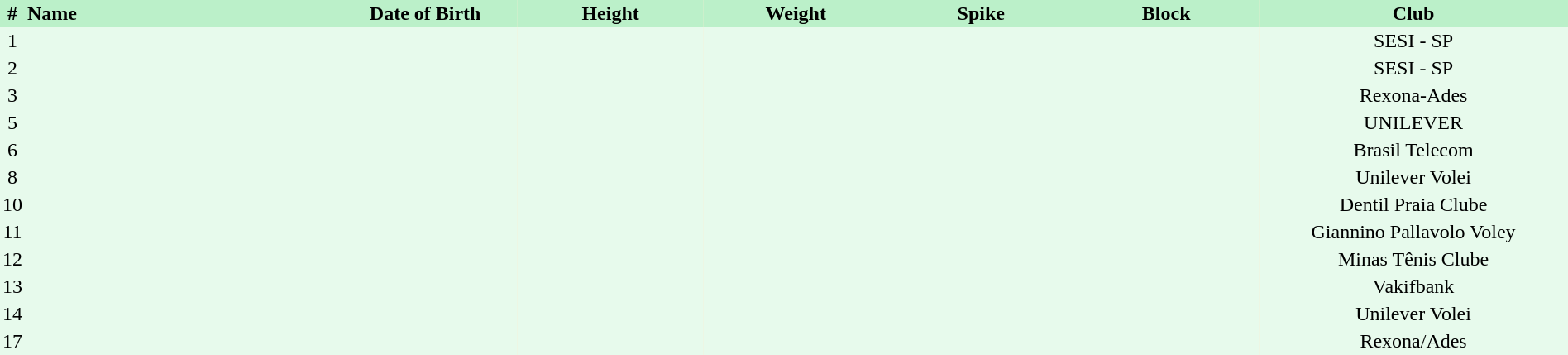<table border=0 cellpadding=2 cellspacing=0  |- bgcolor=#FFECCE style=text-align:center; font-size:90%; width=100%>
<tr bgcolor=#BBF0C9>
<th>#</th>
<th align=left width=20%>Name</th>
<th width=12%>Date of Birth</th>
<th width=12%>Height</th>
<th width=12%>Weight</th>
<th width=12%>Spike</th>
<th width=12%>Block</th>
<th width=20%>Club</th>
</tr>
<tr bgcolor=#E7FAEC>
<td>1</td>
<td align=left></td>
<td align=right></td>
<td></td>
<td></td>
<td></td>
<td></td>
<td>SESI - SP</td>
</tr>
<tr bgcolor=#E7FAEC>
<td>2</td>
<td align=left></td>
<td align=right></td>
<td></td>
<td></td>
<td></td>
<td></td>
<td>SESI - SP</td>
</tr>
<tr bgcolor=#E7FAEC>
<td>3</td>
<td align=left></td>
<td align=right></td>
<td></td>
<td></td>
<td></td>
<td></td>
<td>Rexona-Ades</td>
</tr>
<tr bgcolor=#E7FAEC>
<td>5</td>
<td align=left></td>
<td align=right></td>
<td></td>
<td></td>
<td></td>
<td></td>
<td>UNILEVER</td>
</tr>
<tr bgcolor=#E7FAEC>
<td>6</td>
<td align=left></td>
<td align=right></td>
<td></td>
<td></td>
<td></td>
<td></td>
<td>Brasil Telecom</td>
</tr>
<tr bgcolor=#E7FAEC>
<td>8</td>
<td align=left></td>
<td align=right></td>
<td></td>
<td></td>
<td></td>
<td></td>
<td>Unilever Volei</td>
</tr>
<tr bgcolor=#E7FAEC>
<td>10</td>
<td align=left></td>
<td align=right></td>
<td></td>
<td></td>
<td></td>
<td></td>
<td>Dentil Praia Clube</td>
</tr>
<tr bgcolor=#E7FAEC>
<td>11</td>
<td align=left></td>
<td align=right></td>
<td></td>
<td></td>
<td></td>
<td></td>
<td>Giannino Pallavolo Voley</td>
</tr>
<tr bgcolor=#E7FAEC>
<td>12</td>
<td align=left></td>
<td align=right></td>
<td></td>
<td></td>
<td></td>
<td></td>
<td>Minas Tênis Clube</td>
</tr>
<tr bgcolor=#E7FAEC>
<td>13</td>
<td align=left></td>
<td align=right></td>
<td></td>
<td></td>
<td></td>
<td></td>
<td>Vakifbank</td>
</tr>
<tr bgcolor=#E7FAEC>
<td>14</td>
<td align=left></td>
<td align=right></td>
<td></td>
<td></td>
<td></td>
<td></td>
<td>Unilever Volei</td>
</tr>
<tr bgcolor=#E7FAEC>
<td>17</td>
<td align=left></td>
<td align=right></td>
<td></td>
<td></td>
<td></td>
<td></td>
<td>Rexona/Ades</td>
</tr>
</table>
